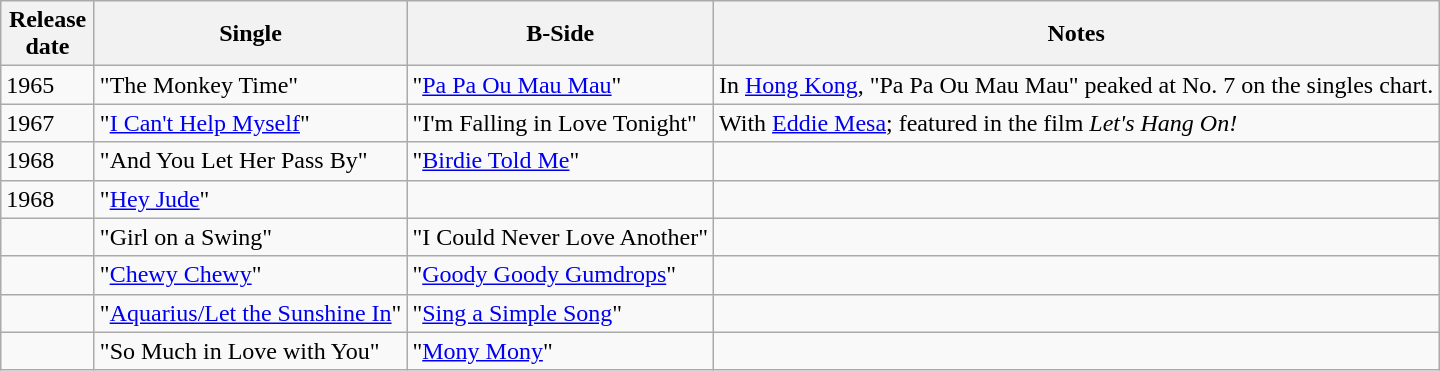<table class="wikitable plainrowheaders" font-size:95%" border="1">
<tr>
<th width="55">Release date</th>
<th>Single</th>
<th>B-Side</th>
<th>Notes</th>
</tr>
<tr>
<td>1965</td>
<td>"The Monkey Time"</td>
<td>"<a href='#'>Pa Pa Ou Mau Mau</a>"</td>
<td>In <a href='#'>Hong Kong</a>, "Pa Pa Ou Mau Mau" peaked at No. 7 on the singles chart.</td>
</tr>
<tr>
<td>1967</td>
<td>"<a href='#'>I Can't Help Myself</a>"</td>
<td>"I'm Falling in Love Tonight"</td>
<td>With <a href='#'>Eddie Mesa</a>; featured in the film <em>Let's Hang On!</em></td>
</tr>
<tr>
<td>1968</td>
<td>"And You Let Her Pass By"</td>
<td>"<a href='#'>Birdie Told Me</a>"</td>
<td></td>
</tr>
<tr>
<td>1968</td>
<td>"<a href='#'>Hey Jude</a>"</td>
<td></td>
<td></td>
</tr>
<tr>
<td></td>
<td>"Girl on a Swing"</td>
<td>"I Could Never Love Another"</td>
<td></td>
</tr>
<tr>
<td></td>
<td>"<a href='#'>Chewy Chewy</a>"</td>
<td>"<a href='#'>Goody Goody Gumdrops</a>"</td>
<td></td>
</tr>
<tr>
<td></td>
<td>"<a href='#'>Aquarius/Let the Sunshine In</a>"</td>
<td>"<a href='#'>Sing a Simple Song</a>"</td>
<td></td>
</tr>
<tr>
<td></td>
<td>"So Much in Love with You"</td>
<td>"<a href='#'>Mony Mony</a>"</td>
<td></td>
</tr>
</table>
